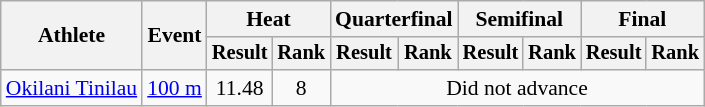<table class=wikitable style=font-size:90%>
<tr>
<th rowspan=2>Athlete</th>
<th rowspan=2>Event</th>
<th colspan=2>Heat</th>
<th colspan=2>Quarterfinal</th>
<th colspan=2>Semifinal</th>
<th colspan=2>Final</th>
</tr>
<tr style=font-size:95%>
<th>Result</th>
<th>Rank</th>
<th>Result</th>
<th>Rank</th>
<th>Result</th>
<th>Rank</th>
<th>Result</th>
<th>Rank</th>
</tr>
<tr align=center>
<td align=left><a href='#'>Okilani Tinilau</a></td>
<td align=left><a href='#'>100 m</a></td>
<td>11.48 <strong></strong></td>
<td>8</td>
<td colspan=6>Did not advance</td>
</tr>
</table>
